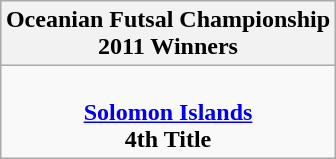<table class="wikitable" style="text-align: center; margin: 0 auto;">
<tr>
<th>Oceanian Futsal Championship <br>2011 Winners</th>
</tr>
<tr>
<td><br><strong><a href='#'>Solomon Islands</a></strong><br><strong>4th Title</strong></td>
</tr>
</table>
